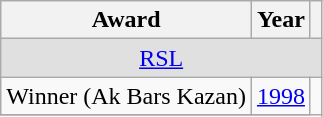<table class="wikitable">
<tr>
<th>Award</th>
<th>Year</th>
<th></th>
</tr>
<tr ALIGN="center" bgcolor="#e0e0e0">
<td colspan="3"><a href='#'>RSL</a></td>
</tr>
<tr>
<td>Winner (Ak Bars Kazan)</td>
<td><a href='#'>1998</a></td>
</tr>
<tr>
</tr>
</table>
